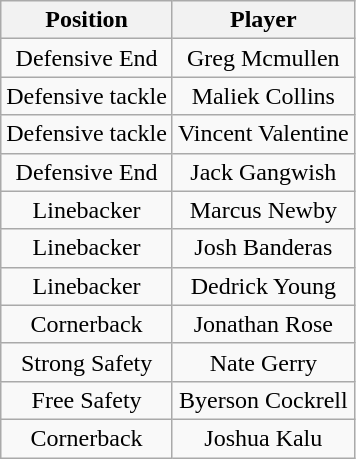<table class="wikitable" style="text-align: center;">
<tr>
<th>Position</th>
<th>Player</th>
</tr>
<tr>
<td>Defensive End</td>
<td>Greg Mcmullen</td>
</tr>
<tr>
<td>Defensive tackle</td>
<td>Maliek Collins</td>
</tr>
<tr>
<td>Defensive tackle</td>
<td>Vincent Valentine</td>
</tr>
<tr>
<td>Defensive End</td>
<td>Jack Gangwish</td>
</tr>
<tr>
<td>Linebacker</td>
<td>Marcus Newby</td>
</tr>
<tr>
<td>Linebacker</td>
<td>Josh Banderas</td>
</tr>
<tr>
<td>Linebacker</td>
<td>Dedrick Young</td>
</tr>
<tr>
<td>Cornerback</td>
<td>Jonathan Rose</td>
</tr>
<tr>
<td>Strong Safety</td>
<td>Nate Gerry</td>
</tr>
<tr>
<td>Free Safety</td>
<td>Byerson Cockrell</td>
</tr>
<tr>
<td>Cornerback</td>
<td>Joshua Kalu</td>
</tr>
</table>
